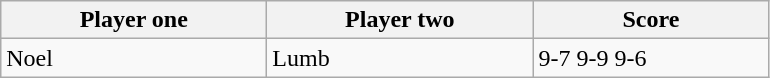<table class="wikitable">
<tr>
<th width=170>Player one</th>
<th width=170>Player two</th>
<th width=150>Score</th>
</tr>
<tr>
<td> Noel</td>
<td> Lumb</td>
<td>9-7 9-9 9-6</td>
</tr>
</table>
